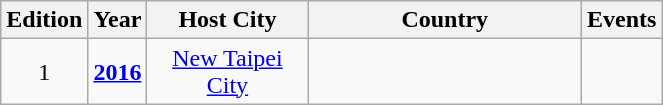<table class="wikitable" style="text-align:center">
<tr>
<th width=30>Edition</th>
<th width=30>Year</th>
<th width=100>Host City</th>
<th width=175>Country</th>
<th width=30>Events</th>
</tr>
<tr>
<td>1</td>
<td><strong><a href='#'>2016</a></strong></td>
<td><a href='#'>New Taipei City</a></td>
<td style="text-align:left;"></td>
<td></td>
</tr>
</table>
